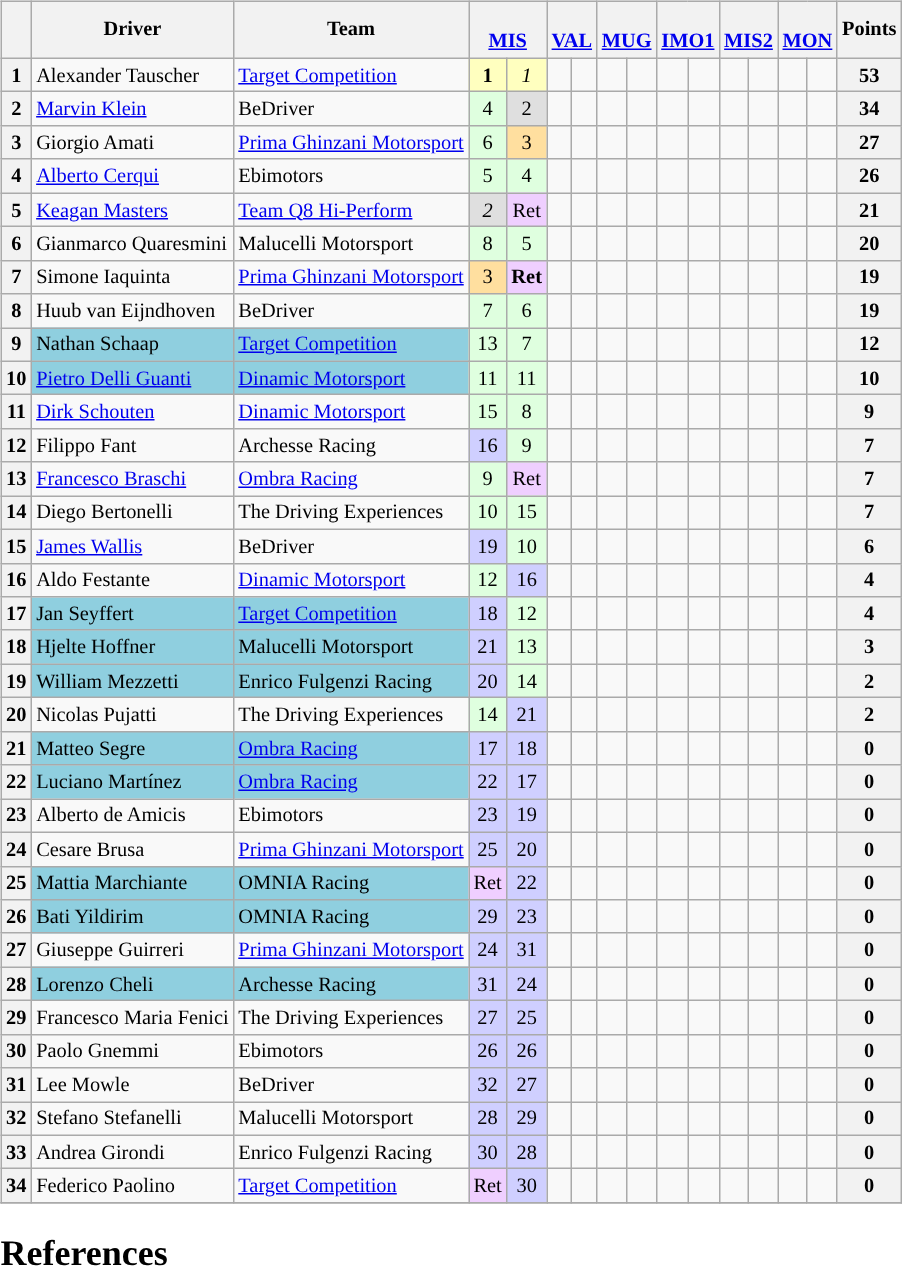<table>
<tr>
<td><br><table class="wikitable" style="font-size:85%; text-align:center">
<tr>
<th></th>
<th>Driver</th>
<th>Team</th>
<th colspan="2"><br><a href='#'>MIS</a></th>
<th colspan="2"><br><a href='#'>VAL</a></th>
<th colspan="2"><br><a href='#'>MUG</a></th>
<th colspan="2"><br><a href='#'>IMO1</a></th>
<th colspan="2"><br><a href='#'>MIS2</a></th>
<th colspan="2"><br><a href='#'>MON</a></th>
<th>Points</th>
</tr>
<tr>
<th>1</th>
<td style="text-align:left;"> Alexander Tauscher</td>
<td style="text-align:left;"> <a href='#'>Target Competition</a></td>
<td style="background-color:#ffffbf"><strong>1</strong></td>
<td style="background-color:#ffffbf"><em>1</em></td>
<td></td>
<td></td>
<td></td>
<td></td>
<td></td>
<td></td>
<td></td>
<td></td>
<td></td>
<td></td>
<th>53</th>
</tr>
<tr>
<th>2</th>
<td style="text-align:left;"> <a href='#'>Marvin Klein</a></td>
<td style="text-align:left;"> BeDriver</td>
<td style="background-color:#dfffdf;">4</td>
<td style="background-color:#dfdfdf;">2</td>
<td></td>
<td></td>
<td></td>
<td></td>
<td></td>
<td></td>
<td></td>
<td></td>
<td></td>
<td></td>
<th>34</th>
</tr>
<tr>
<th>3</th>
<td style="text-align:left;"> Giorgio Amati</td>
<td nowrap style="text-align:left;"> <a href='#'>Prima Ghinzani Motorsport</a></td>
<td style="background-color:#dfffdf">6</td>
<td style="background-color:#ffdf9f">3</td>
<td></td>
<td></td>
<td></td>
<td></td>
<td></td>
<td></td>
<td></td>
<td></td>
<td></td>
<td></td>
<th>27</th>
</tr>
<tr>
<th>4</th>
<td style="text-align:left;"> <a href='#'>Alberto Cerqui</a></td>
<td style="text-align:left;"> Ebimotors</td>
<td style="background-color:#dfffdf;">5</td>
<td style="background-color:#dfffdf;">4</td>
<td></td>
<td></td>
<td></td>
<td></td>
<td></td>
<td></td>
<td></td>
<td></td>
<td></td>
<td></td>
<th>26</th>
</tr>
<tr>
<th>5</th>
<td style="text-align:left;"> <a href='#'>Keagan Masters</a></td>
<td style="text-align:left;"> <a href='#'>Team Q8 Hi-Perform</a></td>
<td style="background-color:#dfdfdf"><em>2</em></td>
<td style="background-color:#efcfff;">Ret</td>
<td></td>
<td></td>
<td></td>
<td></td>
<td></td>
<td></td>
<td></td>
<td></td>
<td></td>
<td></td>
<th>21</th>
</tr>
<tr>
<th>6</th>
<td style="text-align:left;"> Gianmarco Quaresmini</td>
<td style="text-align:left;"> Malucelli Motorsport</td>
<td style="background-color:#dfffdf">8</td>
<td style="background-color:#dfffdf">5</td>
<td></td>
<td></td>
<td></td>
<td></td>
<td></td>
<td></td>
<td></td>
<td></td>
<td></td>
<td></td>
<th>20</th>
</tr>
<tr>
<th>7</th>
<td style="text-align:left;"> Simone Iaquinta</td>
<td style="text-align:left;"> <a href='#'>Prima Ghinzani Motorsport</a></td>
<td style="background-color:#ffdf9f">3</td>
<td style="background-color:#efcfff;"><strong>Ret</strong></td>
<td></td>
<td></td>
<td></td>
<td></td>
<td></td>
<td></td>
<td></td>
<td></td>
<td></td>
<td></td>
<th>19</th>
</tr>
<tr>
<th>8</th>
<td style="text-align:left;"> Huub van Eijndhoven</td>
<td style="text-align:left;"> BeDriver</td>
<td style="background-color:#dfffdf">7</td>
<td style="background-color:#dfffdf">6</td>
<td></td>
<td></td>
<td></td>
<td></td>
<td></td>
<td></td>
<td></td>
<td></td>
<td></td>
<td></td>
<th>19</th>
</tr>
<tr>
<th>9</th>
<td style="text-align:left; background:#8FCFDF"> Nathan Schaap</td>
<td style="text-align:left; background:#8FCFDF"> <a href='#'>Target Competition</a></td>
<td style="background-color:#dfffdf">13</td>
<td style="background-color:#dfffdf">7</td>
<td></td>
<td></td>
<td></td>
<td></td>
<td></td>
<td></td>
<td></td>
<td></td>
<td></td>
<td></td>
<th>12</th>
</tr>
<tr>
<th>10</th>
<td style="text-align:left; background:#8FCFDF"> <a href='#'>Pietro Delli Guanti</a></td>
<td style="text-align:left; background:#8FCFDF"> <a href='#'>Dinamic Motorsport</a></td>
<td style="background-color:#dfffdf">11</td>
<td style="background-color:#dfffdf">11</td>
<td></td>
<td></td>
<td></td>
<td></td>
<td></td>
<td></td>
<td></td>
<td></td>
<td></td>
<td></td>
<th>10</th>
</tr>
<tr>
<th>11</th>
<td style="text-align:left;"> <a href='#'>Dirk Schouten</a></td>
<td style="text-align:left;"> <a href='#'>Dinamic Motorsport</a></td>
<td style="background-color:#dfffdf">15</td>
<td style="background-color:#dfffdf">8</td>
<td></td>
<td></td>
<td></td>
<td></td>
<td></td>
<td></td>
<td></td>
<td></td>
<td></td>
<td></td>
<th>9</th>
</tr>
<tr>
<th>12</th>
<td style="text-align:left;"> Filippo Fant</td>
<td style="text-align:left;"> Archesse Racing</td>
<td style="background-color:#cfcfff;">16</td>
<td style="background-color:#dfffdf;">9</td>
<td></td>
<td></td>
<td></td>
<td></td>
<td></td>
<td></td>
<td></td>
<td></td>
<td></td>
<td></td>
<th>7</th>
</tr>
<tr>
<th>13</th>
<td style="text-align:left;"> <a href='#'>Francesco Braschi</a></td>
<td style="text-align:left;"> <a href='#'>Ombra Racing</a></td>
<td style="background-color:#dfffdf">9</td>
<td style="background-color:#efcfff;">Ret</td>
<td></td>
<td></td>
<td></td>
<td></td>
<td></td>
<td></td>
<td></td>
<td></td>
<td></td>
<td></td>
<th>7</th>
</tr>
<tr>
<th>14</th>
<td style="text-align:left;"> Diego Bertonelli</td>
<td style="text-align:left;"> The Driving Experiences</td>
<td style="background-color:#dfffdf;">10</td>
<td style="background-color:#dfffdf;">15</td>
<td></td>
<td></td>
<td></td>
<td></td>
<td></td>
<td></td>
<td></td>
<td></td>
<td></td>
<td></td>
<th>7</th>
</tr>
<tr>
<th>15</th>
<td style="text-align:left;"> <a href='#'>James Wallis</a></td>
<td style="text-align:left;"> BeDriver</td>
<td style="background-color:#cfcfff;">19</td>
<td style="background-color:#dfffdf;">10</td>
<td></td>
<td></td>
<td></td>
<td></td>
<td></td>
<td></td>
<td></td>
<td></td>
<td></td>
<td></td>
<th>6</th>
</tr>
<tr>
<th>16</th>
<td style="text-align:left;"> Aldo Festante</td>
<td style="text-align:left;"> <a href='#'>Dinamic Motorsport</a></td>
<td style="background-color:#dfffdf">12</td>
<td style="background-color:#cfcfff;">16</td>
<td></td>
<td></td>
<td></td>
<td></td>
<td></td>
<td></td>
<td></td>
<td></td>
<td></td>
<td></td>
<th>4</th>
</tr>
<tr>
<th>17</th>
<td style="text-align:left; background:#8FCFDF"> Jan Seyffert</td>
<td style="text-align:left; background:#8FCFDF"> <a href='#'>Target Competition</a></td>
<td style="background-color:#cfcfff;">18</td>
<td style="background-color:#dfffdf;">12</td>
<td></td>
<td></td>
<td></td>
<td></td>
<td></td>
<td></td>
<td></td>
<td></td>
<td></td>
<td></td>
<th>4</th>
</tr>
<tr>
<th>18</th>
<td style="text-align:left; background:#8FCFDF"> Hjelte Hoffner</td>
<td style="text-align:left; background:#8FCFDF"> Malucelli Motorsport</td>
<td style="background-color:#cfcfff;">21</td>
<td style="background-color:#dfffdf;">13</td>
<td></td>
<td></td>
<td></td>
<td></td>
<td></td>
<td></td>
<td></td>
<td></td>
<td></td>
<td></td>
<th>3</th>
</tr>
<tr>
<th>19</th>
<td style="text-align:left; background:#8FCFDF"> William Mezzetti</td>
<td style="text-align:left; background:#8FCFDF"> Enrico Fulgenzi Racing</td>
<td style="background-color:#cfcfff;">20</td>
<td style="background-color:#dfffdf;">14</td>
<td></td>
<td></td>
<td></td>
<td></td>
<td></td>
<td></td>
<td></td>
<td></td>
<td></td>
<td></td>
<th>2</th>
</tr>
<tr>
<th>20</th>
<td style="text-align:left;"> Nicolas Pujatti</td>
<td style="text-align:left;"> The Driving Experiences</td>
<td style="background-color:#dfffdf;">14</td>
<td style="background-color:#cfcfff;">21</td>
<td></td>
<td></td>
<td></td>
<td></td>
<td></td>
<td></td>
<td></td>
<td></td>
<td></td>
<td></td>
<th>2</th>
</tr>
<tr>
<th>21</th>
<td style="text-align:left; background:#8FCFDF"> Matteo Segre</td>
<td style="text-align:left; background:#8FCFDF"> <a href='#'>Ombra Racing</a></td>
<td style="background-color:#cfcfff;">17</td>
<td style="background-color:#cfcfff;">18</td>
<td></td>
<td></td>
<td></td>
<td></td>
<td></td>
<td></td>
<td></td>
<td></td>
<td></td>
<td></td>
<th>0</th>
</tr>
<tr>
<th>22</th>
<td style="text-align:left; background:#8FCFDF"> Luciano Martínez</td>
<td style="text-align:left; background:#8FCFDF"> <a href='#'>Ombra Racing</a></td>
<td style="background-color:#cfcfff;">22</td>
<td style="background-color:#cfcfff;">17</td>
<td></td>
<td></td>
<td></td>
<td></td>
<td></td>
<td></td>
<td></td>
<td></td>
<td></td>
<td></td>
<th>0</th>
</tr>
<tr>
<th>23</th>
<td style="text-align:left;"> Alberto de Amicis</td>
<td style="text-align:left;"> Ebimotors</td>
<td style="background-color:#cfcfff;">23</td>
<td style="background-color:#cfcfff;">19</td>
<td></td>
<td></td>
<td></td>
<td></td>
<td></td>
<td></td>
<td></td>
<td></td>
<td></td>
<td></td>
<th>0</th>
</tr>
<tr>
<th>24</th>
<td style="text-align:left;"> Cesare Brusa</td>
<td style="text-align:left;"> <a href='#'>Prima Ghinzani Motorsport</a></td>
<td style="background-color:#cfcfff;">25</td>
<td style="background-color:#cfcfff;">20</td>
<td></td>
<td></td>
<td></td>
<td></td>
<td></td>
<td></td>
<td></td>
<td></td>
<td></td>
<td></td>
<th>0</th>
</tr>
<tr>
<th>25</th>
<td style="text-align:left; background:#8FCFDF"> Mattia Marchiante</td>
<td style="text-align:left; background:#8FCFDF"> OMNIA Racing</td>
<td style="background-color:#efcfff;">Ret</td>
<td style="background-color:#cfcfff;">22</td>
<td></td>
<td></td>
<td></td>
<td></td>
<td></td>
<td></td>
<td></td>
<td></td>
<td></td>
<td></td>
<th>0</th>
</tr>
<tr>
<th>26</th>
<td style="text-align:left; background:#8FCFDF"> Bati Yildirim</td>
<td style="text-align:left; background:#8FCFDF"> OMNIA Racing</td>
<td style="background-color:#cfcfff;">29</td>
<td style="background-color:#cfcfff;">23</td>
<td></td>
<td></td>
<td></td>
<td></td>
<td></td>
<td></td>
<td></td>
<td></td>
<td></td>
<td></td>
<th>0</th>
</tr>
<tr>
<th>27</th>
<td style="text-align:left;"> Giuseppe Guirreri</td>
<td style="text-align:left;"> <a href='#'>Prima Ghinzani Motorsport</a></td>
<td style="background-color:#cfcfff;">24</td>
<td style="background-color:#cfcfff;">31</td>
<td></td>
<td></td>
<td></td>
<td></td>
<td></td>
<td></td>
<td></td>
<td></td>
<td></td>
<td></td>
<th>0</th>
</tr>
<tr>
<th>28</th>
<td style="text-align:left; background:#8FCFDF"> Lorenzo Cheli</td>
<td style="text-align:left; background:#8FCFDF"> Archesse Racing</td>
<td style="background-color:#cfcfff;">31</td>
<td style="background-color:#cfcfff;">24</td>
<td></td>
<td></td>
<td></td>
<td></td>
<td></td>
<td></td>
<td></td>
<td></td>
<td></td>
<td></td>
<th>0</th>
</tr>
<tr>
<th>29</th>
<td nowrap style="text-align:left;"> Francesco Maria Fenici</td>
<td style="text-align:left;"> The Driving Experiences</td>
<td style="background-color:#cfcfff;">27</td>
<td style="background-color:#cfcfff;">25</td>
<td></td>
<td></td>
<td></td>
<td></td>
<td></td>
<td></td>
<td></td>
<td></td>
<td></td>
<td></td>
<th>0</th>
</tr>
<tr>
<th>30</th>
<td style="text-align:left;"> Paolo Gnemmi</td>
<td style="text-align:left;"> Ebimotors</td>
<td style="background-color:#cfcfff;">26</td>
<td style="background-color:#cfcfff;">26</td>
<td></td>
<td></td>
<td></td>
<td></td>
<td></td>
<td></td>
<td></td>
<td></td>
<td></td>
<td></td>
<th>0</th>
</tr>
<tr>
<th>31</th>
<td style="text-align:left;"> Lee Mowle</td>
<td style="text-align:left;"> BeDriver</td>
<td style="background-color:#cfcfff;">32</td>
<td style="background-color:#cfcfff;">27</td>
<td></td>
<td></td>
<td></td>
<td></td>
<td></td>
<td></td>
<td></td>
<td></td>
<td></td>
<td></td>
<th>0</th>
</tr>
<tr>
<th>32</th>
<td style="text-align:left;"> Stefano Stefanelli</td>
<td style="text-align:left;"> Malucelli Motorsport</td>
<td style="background-color:#cfcfff;">28</td>
<td style="background-color:#cfcfff;">29</td>
<td></td>
<td></td>
<td></td>
<td></td>
<td></td>
<td></td>
<td></td>
<td></td>
<td></td>
<td></td>
<th>0</th>
</tr>
<tr>
<th>33</th>
<td style="text-align:left;"> Andrea Girondi</td>
<td style="text-align:left;"> Enrico Fulgenzi Racing</td>
<td style="background-color:#cfcfff;">30</td>
<td style="background-color:#cfcfff;">28</td>
<td></td>
<td></td>
<td></td>
<td></td>
<td></td>
<td></td>
<td></td>
<td></td>
<td></td>
<td></td>
<th>0</th>
</tr>
<tr>
<th>34</th>
<td style="text-align:left;"> Federico Paolino</td>
<td style="text-align:left;"> <a href='#'>Target Competition</a></td>
<td style="background-color:#efcfff;">Ret</td>
<td style="background-color:#cfcfff;">30</td>
<td></td>
<td></td>
<td></td>
<td></td>
<td></td>
<td></td>
<td></td>
<td></td>
<td></td>
<td></td>
<th>0</th>
</tr>
<tr>
</tr>
</table>
<h2>References</h2><br><br>

</td>
</tr>
</table>
